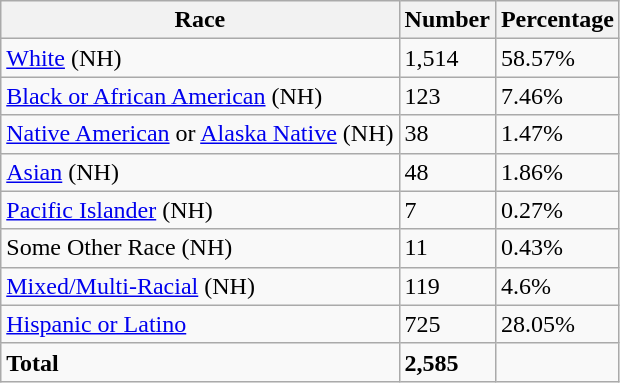<table class="wikitable">
<tr>
<th>Race</th>
<th>Number</th>
<th>Percentage</th>
</tr>
<tr>
<td><a href='#'>White</a> (NH)</td>
<td>1,514</td>
<td>58.57%</td>
</tr>
<tr>
<td><a href='#'>Black or African American</a> (NH)</td>
<td>123</td>
<td>7.46%</td>
</tr>
<tr>
<td><a href='#'>Native American</a> or <a href='#'>Alaska Native</a> (NH)</td>
<td>38</td>
<td>1.47%</td>
</tr>
<tr>
<td><a href='#'>Asian</a> (NH)</td>
<td>48</td>
<td>1.86%</td>
</tr>
<tr>
<td><a href='#'>Pacific Islander</a> (NH)</td>
<td>7</td>
<td>0.27%</td>
</tr>
<tr>
<td>Some Other Race (NH)</td>
<td>11</td>
<td>0.43%</td>
</tr>
<tr>
<td><a href='#'>Mixed/Multi-Racial</a> (NH)</td>
<td>119</td>
<td>4.6%</td>
</tr>
<tr>
<td><a href='#'>Hispanic or Latino</a></td>
<td>725</td>
<td>28.05%</td>
</tr>
<tr>
<td><strong>Total</strong></td>
<td><strong>2,585</strong></td>
<td></td>
</tr>
</table>
